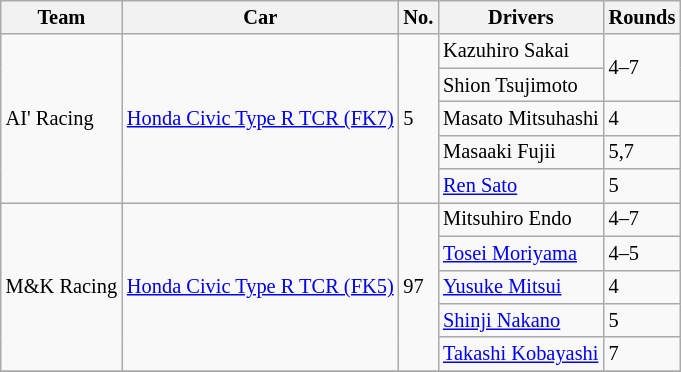<table class="wikitable" style="font-size: 85%">
<tr>
<th>Team</th>
<th>Car</th>
<th>No.</th>
<th>Drivers</th>
<th>Rounds</th>
</tr>
<tr>
<td rowspan=5> AI' Racing</td>
<td rowspan=5><a href='#'>Honda Civic Type R TCR (FK7)</a></td>
<td rowspan=5>5</td>
<td> Kazuhiro Sakai</td>
<td rowspan=2>4–7</td>
</tr>
<tr>
<td> Shion Tsujimoto</td>
</tr>
<tr>
<td> Masato Mitsuhashi</td>
<td>4</td>
</tr>
<tr>
<td> Masaaki Fujii</td>
<td>5,7</td>
</tr>
<tr>
<td> <a href='#'>Ren Sato</a></td>
<td>5</td>
</tr>
<tr>
<td rowspan=5> M&K Racing</td>
<td rowspan=5><a href='#'>Honda Civic Type R TCR (FK5)</a></td>
<td rowspan=5>97</td>
<td> Mitsuhiro Endo</td>
<td>4–7</td>
</tr>
<tr>
<td> <a href='#'>Tosei Moriyama</a></td>
<td>4–5</td>
</tr>
<tr>
<td> <a href='#'>Yusuke Mitsui</a></td>
<td>4</td>
</tr>
<tr>
<td> <a href='#'>Shinji Nakano</a></td>
<td>5</td>
</tr>
<tr>
<td> <a href='#'>Takashi Kobayashi</a></td>
<td>7</td>
</tr>
<tr>
</tr>
</table>
